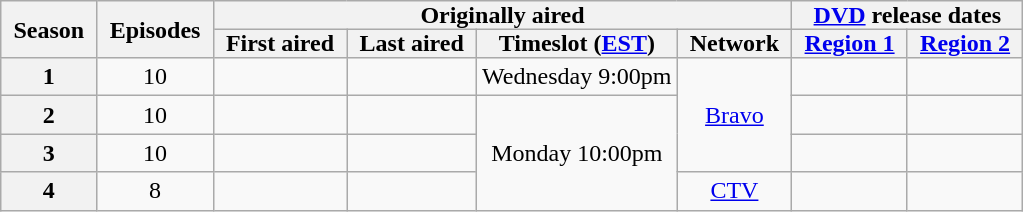<table class="wikitable plainrowheaders"  style="text-align:center;">
<tr>
<th style="padding:0 8px;" rowspan="2">Season</th>
<th style="padding:0 8px;" rowspan="2">Episodes</th>
<th style="padding:0 8px;" colspan="4">Originally aired</th>
<th scope="col" style="padding:0 8px"  colspan="3"><a href='#'>DVD</a> release dates</th>
</tr>
<tr>
<th style="padding:0 8px;">First aired</th>
<th style="padding:0 8px;">Last aired</th>
<th style="padding:0 8px;">Timeslot (<a href='#'>EST</a>)</th>
<th style="padding:0 8px;">Network</th>
<th style="padding: 0 8px"><a href='#'>Region 1</a></th>
<th style="padding: 0 8px"><a href='#'>Region 2</a></th>
</tr>
<tr>
<th scope="row" style="text-align:center;">1</th>
<td>10</td>
<td></td>
<td></td>
<td>Wednesday 9:00pm</td>
<td rowspan="3"><a href='#'>Bravo</a></td>
<td></td>
<td></td>
</tr>
<tr>
<th scope="row" style="text-align:center;">2</th>
<td>10</td>
<td></td>
<td></td>
<td rowspan="3">Monday 10:00pm</td>
<td></td>
<td></td>
</tr>
<tr>
<th scope="row" style="text-align:center;">3</th>
<td>10</td>
<td></td>
<td></td>
<td></td>
<td></td>
</tr>
<tr>
<th scope="row" style="text-align:center;">4</th>
<td>8</td>
<td></td>
<td></td>
<td><a href='#'>CTV</a></td>
<td></td>
<td></td>
</tr>
</table>
